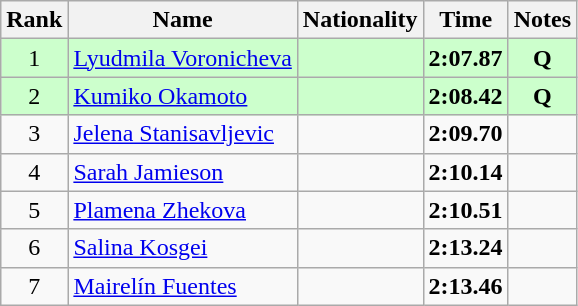<table class="wikitable sortable" style="text-align:center">
<tr>
<th>Rank</th>
<th>Name</th>
<th>Nationality</th>
<th>Time</th>
<th>Notes</th>
</tr>
<tr bgcolor=ccffcc>
<td>1</td>
<td align=left><a href='#'>Lyudmila Voronicheva</a></td>
<td align=left></td>
<td><strong>2:07.87</strong></td>
<td><strong>Q</strong></td>
</tr>
<tr bgcolor=ccffcc>
<td>2</td>
<td align=left><a href='#'>Kumiko Okamoto</a></td>
<td align=left></td>
<td><strong>2:08.42</strong></td>
<td><strong>Q</strong></td>
</tr>
<tr>
<td>3</td>
<td align=left><a href='#'>Jelena Stanisavljevic</a></td>
<td align=left></td>
<td><strong>2:09.70</strong></td>
<td></td>
</tr>
<tr>
<td>4</td>
<td align=left><a href='#'>Sarah Jamieson</a></td>
<td align=left></td>
<td><strong>2:10.14</strong></td>
<td></td>
</tr>
<tr>
<td>5</td>
<td align=left><a href='#'>Plamena Zhekova</a></td>
<td align=left></td>
<td><strong>2:10.51</strong></td>
<td></td>
</tr>
<tr>
<td>6</td>
<td align=left><a href='#'>Salina Kosgei</a></td>
<td align=left></td>
<td><strong>2:13.24</strong></td>
<td></td>
</tr>
<tr>
<td>7</td>
<td align=left><a href='#'>Mairelín Fuentes</a></td>
<td align=left></td>
<td><strong>2:13.46</strong></td>
<td></td>
</tr>
</table>
